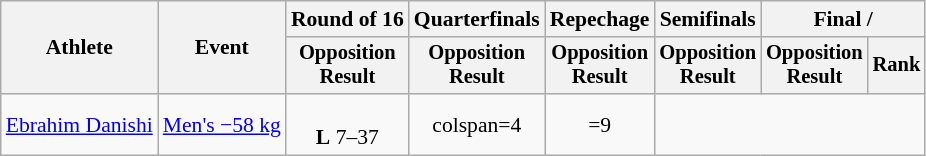<table class="wikitable" style="font-size:90%;">
<tr>
<th rowspan=2>Athlete</th>
<th rowspan=2>Event</th>
<th>Round of 16</th>
<th>Quarterfinals</th>
<th>Repechage</th>
<th>Semifinals</th>
<th colspan=2>Final / </th>
</tr>
<tr style="font-size:95%">
<th>Opposition<br>Result</th>
<th>Opposition<br>Result</th>
<th>Opposition<br>Result</th>
<th>Opposition<br>Result</th>
<th>Opposition<br>Result</th>
<th>Rank</th>
</tr>
<tr align=center>
<td align=left><a href='#'>Ebrahim Danishi</a></td>
<td align=left><a href='#'>Men's −58 kg</a></td>
<td><br><strong>L</strong> 7–37</td>
<td>colspan=4 </td>
<td>=9</td>
</tr>
</table>
